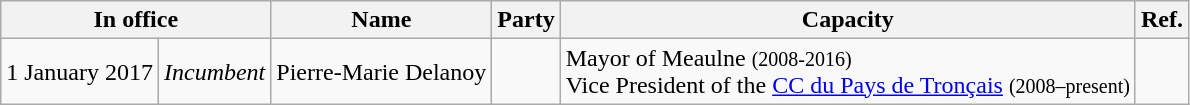<table class="wikitable">
<tr>
<th colspan="2">In office</th>
<th>Name</th>
<th>Party</th>
<th>Capacity</th>
<th>Ref.</th>
</tr>
<tr>
<td>1 January 2017</td>
<td><em>Incumbent</em></td>
<td>Pierre-Marie Delanoy</td>
<td></td>
<td>Mayor of Meaulne <small>(2008-2016)</small><br>Vice President of the <a href='#'>CC du Pays de Tronçais</a>  <small>(2008–present)</small></td>
<td></td>
</tr>
</table>
